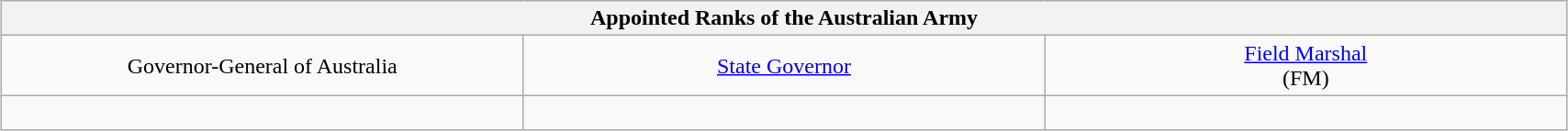<table class="wikitable"  style="margin:0.2em auto; width:90%;">
<tr>
<th colspan=3>Appointed Ranks of the Australian Army</th>
</tr>
<tr align=center>
<td width="20%">Governor-General of Australia<br></td>
<td width="20%"><a href='#'>State Governor</a><br></td>
<td width="20%"><a href='#'>Field Marshal</a><br>(FM)</td>
</tr>
<tr style="text-align:center;">
<td><br></td>
<td><br></td>
<td><br></td>
</tr>
</table>
